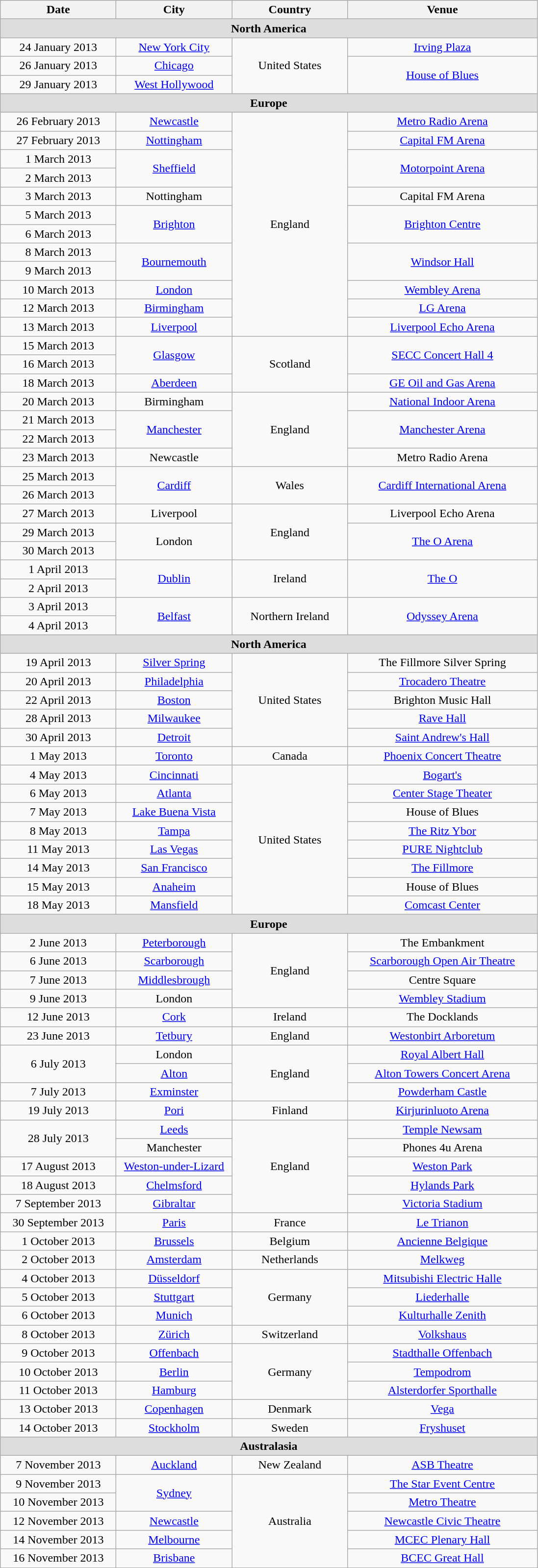<table class="wikitable" style="text-align:center">
<tr>
<th width="150px">Date</th>
<th width="150px">City</th>
<th width="150px">Country</th>
<th width="250px">Venue</th>
</tr>
<tr bgcolor="#DDDDDD">
<td colspan=4><strong>North America</strong></td>
</tr>
<tr>
<td>24 January 2013</td>
<td><a href='#'>New York City</a></td>
<td rowspan="3">United States</td>
<td><a href='#'>Irving Plaza</a></td>
</tr>
<tr>
<td>26 January 2013</td>
<td><a href='#'>Chicago</a></td>
<td rowspan="2"><a href='#'>House of Blues</a></td>
</tr>
<tr>
<td>29 January 2013</td>
<td><a href='#'>West Hollywood</a></td>
</tr>
<tr bgcolor="#DDDDDD">
<td colspan=4><strong>Europe</strong></td>
</tr>
<tr>
<td>26 February 2013</td>
<td><a href='#'>Newcastle</a></td>
<td rowspan="12">England</td>
<td><a href='#'>Metro Radio Arena</a></td>
</tr>
<tr>
<td>27 February 2013</td>
<td><a href='#'>Nottingham</a></td>
<td><a href='#'>Capital FM Arena</a></td>
</tr>
<tr>
<td>1 March 2013</td>
<td rowspan="2"><a href='#'>Sheffield</a></td>
<td rowspan="2"><a href='#'>Motorpoint Arena</a></td>
</tr>
<tr>
<td>2 March 2013</td>
</tr>
<tr>
<td>3 March 2013</td>
<td>Nottingham</td>
<td>Capital FM Arena</td>
</tr>
<tr>
<td>5 March 2013</td>
<td rowspan="2"><a href='#'>Brighton</a></td>
<td rowspan="2"><a href='#'>Brighton Centre</a></td>
</tr>
<tr>
<td>6 March 2013</td>
</tr>
<tr>
<td>8 March 2013</td>
<td rowspan="2"><a href='#'>Bournemouth</a></td>
<td rowspan="2"><a href='#'>Windsor Hall</a></td>
</tr>
<tr>
<td>9 March 2013</td>
</tr>
<tr>
<td>10 March 2013</td>
<td><a href='#'>London</a></td>
<td><a href='#'>Wembley Arena</a></td>
</tr>
<tr>
<td>12 March 2013</td>
<td><a href='#'>Birmingham</a></td>
<td><a href='#'>LG Arena</a></td>
</tr>
<tr>
<td>13 March 2013</td>
<td><a href='#'>Liverpool</a></td>
<td><a href='#'>Liverpool Echo Arena</a></td>
</tr>
<tr>
<td>15 March 2013</td>
<td rowspan="2"><a href='#'>Glasgow</a></td>
<td rowspan="3">Scotland</td>
<td rowspan="2"><a href='#'>SECC Concert Hall 4</a></td>
</tr>
<tr>
<td>16 March 2013</td>
</tr>
<tr>
<td>18 March 2013</td>
<td><a href='#'>Aberdeen</a></td>
<td><a href='#'>GE Oil and Gas Arena</a></td>
</tr>
<tr>
<td>20 March 2013</td>
<td>Birmingham</td>
<td rowspan="4">England</td>
<td><a href='#'>National Indoor Arena</a></td>
</tr>
<tr>
<td>21 March 2013</td>
<td rowspan="2"><a href='#'>Manchester</a></td>
<td rowspan="2"><a href='#'>Manchester Arena</a></td>
</tr>
<tr>
<td>22 March 2013</td>
</tr>
<tr>
<td>23 March 2013</td>
<td>Newcastle</td>
<td>Metro Radio Arena</td>
</tr>
<tr>
<td>25 March 2013</td>
<td rowspan="2"><a href='#'>Cardiff</a></td>
<td rowspan="2">Wales</td>
<td rowspan="2"><a href='#'>Cardiff International Arena</a></td>
</tr>
<tr>
<td>26 March 2013</td>
</tr>
<tr>
<td>27 March 2013</td>
<td>Liverpool</td>
<td rowspan="3">England</td>
<td>Liverpool Echo Arena</td>
</tr>
<tr>
<td>29 March 2013</td>
<td rowspan="2">London</td>
<td rowspan="2"><a href='#'>The O Arena</a></td>
</tr>
<tr>
<td>30 March 2013</td>
</tr>
<tr>
<td>1 April 2013</td>
<td rowspan="2"><a href='#'>Dublin</a></td>
<td rowspan="2">Ireland</td>
<td rowspan="2"><a href='#'>The O</a></td>
</tr>
<tr>
<td>2 April 2013</td>
</tr>
<tr>
<td>3 April 2013</td>
<td rowspan="2"><a href='#'>Belfast</a></td>
<td rowspan="2">Northern Ireland</td>
<td rowspan="2"><a href='#'>Odyssey Arena</a></td>
</tr>
<tr>
<td>4 April 2013</td>
</tr>
<tr bgcolor="#DDDDDD">
<td colspan=4><strong>North America</strong></td>
</tr>
<tr>
<td>19 April 2013</td>
<td><a href='#'>Silver Spring</a></td>
<td rowspan="5">United States</td>
<td>The Fillmore Silver Spring</td>
</tr>
<tr>
<td>20 April 2013</td>
<td><a href='#'>Philadelphia</a></td>
<td><a href='#'>Trocadero Theatre</a></td>
</tr>
<tr>
<td>22 April 2013</td>
<td><a href='#'>Boston</a></td>
<td>Brighton Music Hall</td>
</tr>
<tr>
<td>28 April 2013</td>
<td><a href='#'>Milwaukee</a></td>
<td><a href='#'>Rave Hall</a></td>
</tr>
<tr>
<td>30 April 2013</td>
<td><a href='#'>Detroit</a></td>
<td><a href='#'>Saint Andrew's Hall</a></td>
</tr>
<tr>
<td>1 May 2013</td>
<td><a href='#'>Toronto</a></td>
<td>Canada</td>
<td><a href='#'>Phoenix Concert Theatre</a></td>
</tr>
<tr>
<td>4 May 2013</td>
<td><a href='#'>Cincinnati</a></td>
<td rowspan="8">United States</td>
<td><a href='#'>Bogart's</a></td>
</tr>
<tr>
<td>6 May 2013</td>
<td><a href='#'>Atlanta</a></td>
<td><a href='#'>Center Stage Theater</a></td>
</tr>
<tr>
<td>7 May 2013</td>
<td><a href='#'>Lake Buena Vista</a></td>
<td>House of Blues</td>
</tr>
<tr>
<td>8 May 2013</td>
<td><a href='#'>Tampa</a></td>
<td><a href='#'>The Ritz Ybor</a></td>
</tr>
<tr>
<td>11 May 2013</td>
<td><a href='#'>Las Vegas</a></td>
<td><a href='#'>PURE Nightclub</a></td>
</tr>
<tr>
<td>14 May 2013</td>
<td><a href='#'>San Francisco</a></td>
<td><a href='#'>The Fillmore</a></td>
</tr>
<tr>
<td>15 May 2013</td>
<td><a href='#'>Anaheim</a></td>
<td>House of Blues</td>
</tr>
<tr>
<td>18 May 2013</td>
<td><a href='#'>Mansfield</a></td>
<td><a href='#'>Comcast Center</a></td>
</tr>
<tr bgcolor="#DDDDDD">
<td colspan=4><strong>Europe</strong></td>
</tr>
<tr>
<td>2 June 2013</td>
<td><a href='#'>Peterborough</a></td>
<td rowspan="4">England</td>
<td>The Embankment</td>
</tr>
<tr>
<td>6 June 2013</td>
<td><a href='#'>Scarborough</a></td>
<td><a href='#'>Scarborough Open Air Theatre</a></td>
</tr>
<tr>
<td>7 June 2013</td>
<td><a href='#'>Middlesbrough</a></td>
<td>Centre Square</td>
</tr>
<tr>
<td>9 June 2013</td>
<td>London</td>
<td><a href='#'>Wembley Stadium</a></td>
</tr>
<tr>
<td>12 June 2013</td>
<td><a href='#'>Cork</a></td>
<td>Ireland</td>
<td>The Docklands</td>
</tr>
<tr>
<td>23 June 2013</td>
<td><a href='#'>Tetbury</a></td>
<td>England</td>
<td><a href='#'>Westonbirt Arboretum</a></td>
</tr>
<tr>
<td rowspan="2">6 July 2013</td>
<td>London</td>
<td rowspan="3">England</td>
<td><a href='#'>Royal Albert Hall</a></td>
</tr>
<tr>
<td><a href='#'>Alton</a></td>
<td><a href='#'>Alton Towers Concert Arena</a></td>
</tr>
<tr>
<td>7 July 2013</td>
<td><a href='#'>Exminster</a></td>
<td><a href='#'>Powderham Castle</a></td>
</tr>
<tr>
<td>19 July 2013</td>
<td><a href='#'>Pori</a></td>
<td>Finland</td>
<td><a href='#'>Kirjurinluoto Arena</a></td>
</tr>
<tr>
<td rowspan="2">28 July 2013</td>
<td><a href='#'>Leeds</a></td>
<td rowspan="5">England</td>
<td><a href='#'>Temple Newsam</a></td>
</tr>
<tr>
<td>Manchester</td>
<td>Phones 4u Arena</td>
</tr>
<tr>
<td>17 August 2013</td>
<td><a href='#'>Weston-under-Lizard</a></td>
<td><a href='#'>Weston Park</a></td>
</tr>
<tr>
<td>18 August 2013</td>
<td><a href='#'>Chelmsford</a></td>
<td><a href='#'>Hylands Park</a></td>
</tr>
<tr>
<td>7 September 2013</td>
<td><a href='#'>Gibraltar</a></td>
<td><a href='#'>Victoria Stadium</a></td>
</tr>
<tr>
<td>30 September 2013</td>
<td><a href='#'>Paris</a></td>
<td>France</td>
<td><a href='#'>Le Trianon</a></td>
</tr>
<tr>
<td>1 October 2013</td>
<td><a href='#'>Brussels</a></td>
<td>Belgium</td>
<td><a href='#'>Ancienne Belgique</a></td>
</tr>
<tr>
<td>2 October 2013</td>
<td><a href='#'>Amsterdam</a></td>
<td>Netherlands</td>
<td><a href='#'>Melkweg</a></td>
</tr>
<tr>
<td>4 October 2013</td>
<td><a href='#'>Düsseldorf</a></td>
<td rowspan="3">Germany</td>
<td><a href='#'>Mitsubishi Electric Halle</a></td>
</tr>
<tr>
<td>5 October 2013</td>
<td><a href='#'>Stuttgart</a></td>
<td><a href='#'>Liederhalle</a></td>
</tr>
<tr>
<td>6 October 2013</td>
<td><a href='#'>Munich</a></td>
<td><a href='#'>Kulturhalle Zenith</a></td>
</tr>
<tr>
<td>8 October 2013</td>
<td><a href='#'>Zürich</a></td>
<td>Switzerland</td>
<td><a href='#'>Volkshaus</a></td>
</tr>
<tr>
<td>9 October 2013</td>
<td><a href='#'>Offenbach</a></td>
<td rowspan="3">Germany</td>
<td><a href='#'>Stadthalle Offenbach</a></td>
</tr>
<tr>
<td>10 October 2013</td>
<td><a href='#'>Berlin</a></td>
<td><a href='#'>Tempodrom</a></td>
</tr>
<tr>
<td>11 October 2013</td>
<td><a href='#'>Hamburg</a></td>
<td><a href='#'>Alsterdorfer Sporthalle</a></td>
</tr>
<tr>
<td>13 October 2013</td>
<td><a href='#'>Copenhagen</a></td>
<td>Denmark</td>
<td><a href='#'>Vega</a></td>
</tr>
<tr>
<td>14 October 2013</td>
<td><a href='#'>Stockholm</a></td>
<td>Sweden</td>
<td><a href='#'>Fryshuset</a></td>
</tr>
<tr bgcolor="#DDDDDD">
<td colspan=4><strong>Australasia</strong></td>
</tr>
<tr>
<td>7 November 2013</td>
<td><a href='#'>Auckland</a></td>
<td>New Zealand</td>
<td><a href='#'>ASB Theatre</a></td>
</tr>
<tr>
<td>9 November 2013</td>
<td rowspan="2"><a href='#'>Sydney</a></td>
<td rowspan="5">Australia</td>
<td><a href='#'>The Star Event Centre</a></td>
</tr>
<tr>
<td>10 November 2013</td>
<td><a href='#'>Metro Theatre</a></td>
</tr>
<tr>
<td>12 November 2013</td>
<td><a href='#'>Newcastle</a></td>
<td><a href='#'>Newcastle Civic Theatre</a></td>
</tr>
<tr>
<td>14 November 2013</td>
<td><a href='#'>Melbourne</a></td>
<td><a href='#'>MCEC Plenary Hall</a></td>
</tr>
<tr>
<td>16 November 2013</td>
<td><a href='#'>Brisbane</a></td>
<td><a href='#'>BCEC Great Hall</a></td>
</tr>
<tr>
</tr>
</table>
